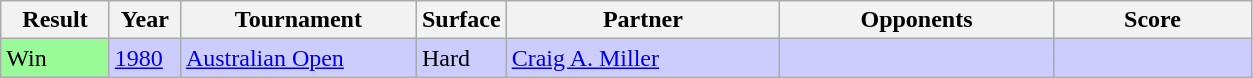<table class="sortable wikitable">
<tr>
<th style="width:65px;">Result</th>
<th style="width:40px;">Year</th>
<th style="width:150px;">Tournament</th>
<th style="width:50px;">Surface</th>
<th style="width:175px;">Partner</th>
<th style="width:175px;">Opponents</th>
<th style="width:125px;" class="unsortable">Score</th>
</tr>
<tr style="background:#ccccff;">
<td style="background:#98fb98;">Win</td>
<td><a href='#'>1980</a></td>
<td><a href='#'>Australian Open</a></td>
<td>Hard</td>
<td> <a href='#'>Craig A. Miller</a></td>
<td>  <br> </td>
<td></td>
</tr>
</table>
